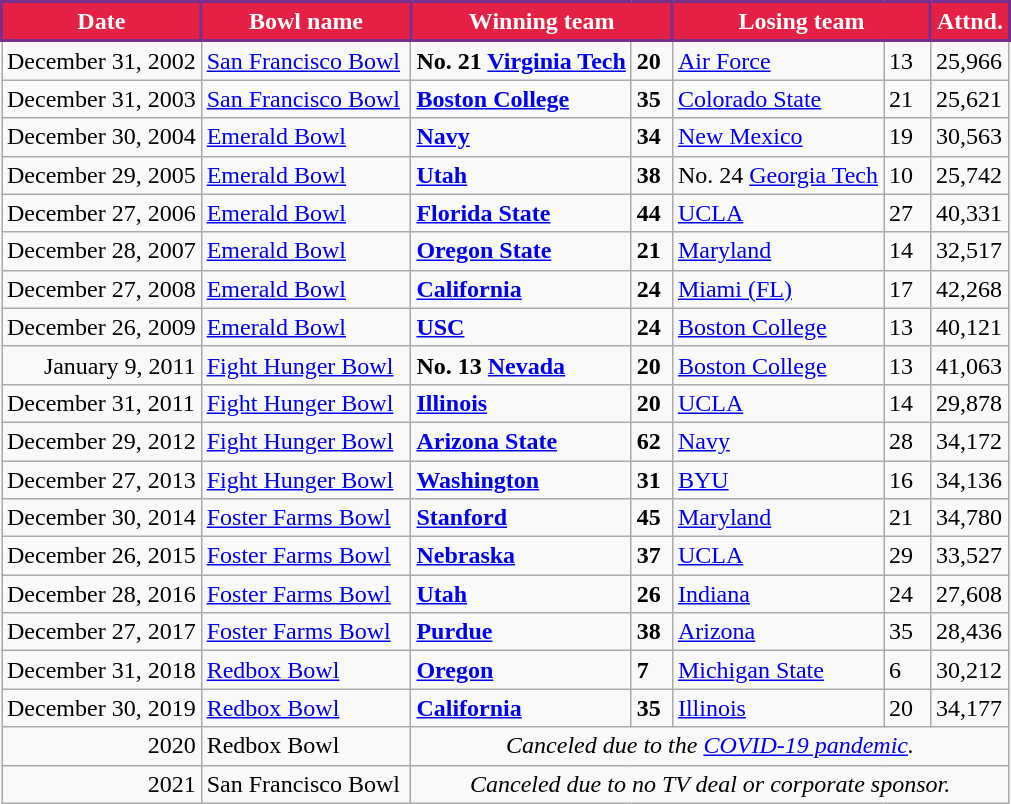<table class="wikitable">
<tr>
<th style="background:#E42045; color:#FFFFFF; border: 2px solid #792D8D;">Date</th>
<th style="background:#E42045; color:#FFFFFF; border: 2px solid #792D8D;">Bowl name</th>
<th style="background:#E42045; color:#FFFFFF; border: 2px solid #792D8D;" colspan="2">Winning team</th>
<th style="background:#E42045; color:#FFFFFF; border: 2px solid #792D8D;" colspan="2">Losing team</th>
<th style="background:#E42045; color:#FFFFFF; border: 2px solid #792D8D;">Attnd.</th>
</tr>
<tr>
<td>December 31, 2002</td>
<td><a href='#'>San Francisco Bowl</a></td>
<td><strong>No. 21 <a href='#'>Virginia Tech</a></strong></td>
<td><strong>20</strong> </td>
<td><a href='#'>Air Force</a></td>
<td>13  </td>
<td>25,966</td>
</tr>
<tr>
<td>December 31, 2003</td>
<td><a href='#'>San Francisco Bowl</a></td>
<td><strong><a href='#'>Boston College</a></strong></td>
<td><strong>35</strong></td>
<td><a href='#'>Colorado State</a></td>
<td>21</td>
<td>25,621</td>
</tr>
<tr>
<td>December 30, 2004</td>
<td><a href='#'>Emerald Bowl</a></td>
<td><strong><a href='#'>Navy</a></strong></td>
<td><strong>34</strong></td>
<td><a href='#'>New Mexico</a></td>
<td>19</td>
<td>30,563</td>
</tr>
<tr>
<td>December 29, 2005</td>
<td><a href='#'>Emerald Bowl</a></td>
<td><strong><a href='#'>Utah</a></strong></td>
<td><strong>38</strong></td>
<td>No. 24 <a href='#'>Georgia Tech</a></td>
<td>10</td>
<td>25,742</td>
</tr>
<tr>
<td>December 27, 2006</td>
<td><a href='#'>Emerald Bowl</a></td>
<td><strong><a href='#'>Florida State</a></strong></td>
<td><strong>44</strong></td>
<td><a href='#'>UCLA</a></td>
<td>27</td>
<td>40,331</td>
</tr>
<tr>
<td>December 28, 2007</td>
<td><a href='#'>Emerald Bowl</a></td>
<td><strong><a href='#'>Oregon State</a></strong></td>
<td><strong>21</strong></td>
<td><a href='#'>Maryland</a></td>
<td>14</td>
<td>32,517</td>
</tr>
<tr>
<td>December 27, 2008</td>
<td><a href='#'>Emerald Bowl</a></td>
<td><strong><a href='#'>California</a></strong></td>
<td><strong>24</strong></td>
<td><a href='#'>Miami (FL)</a></td>
<td>17</td>
<td>42,268</td>
</tr>
<tr>
<td>December 26, 2009</td>
<td><a href='#'>Emerald Bowl</a></td>
<td><strong><a href='#'>USC</a></strong></td>
<td><strong>24</strong></td>
<td><a href='#'>Boston College</a></td>
<td>13</td>
<td>40,121</td>
</tr>
<tr>
<td align=right>January 9, 2011</td>
<td><a href='#'>Fight Hunger Bowl</a>  </td>
<td><strong>No. 13 <a href='#'>Nevada</a></strong></td>
<td><strong>20</strong></td>
<td><a href='#'>Boston College</a></td>
<td>13</td>
<td>41,063</td>
</tr>
<tr>
<td>December 31, 2011</td>
<td><a href='#'>Fight Hunger Bowl</a></td>
<td><strong><a href='#'>Illinois</a></strong></td>
<td><strong>20</strong></td>
<td><a href='#'>UCLA</a></td>
<td>14</td>
<td>29,878</td>
</tr>
<tr>
<td>December 29, 2012</td>
<td><a href='#'>Fight Hunger Bowl</a></td>
<td><strong><a href='#'>Arizona State</a></strong></td>
<td><strong>62</strong></td>
<td><a href='#'>Navy</a></td>
<td>28</td>
<td>34,172</td>
</tr>
<tr>
<td>December 27, 2013</td>
<td><a href='#'>Fight Hunger Bowl</a></td>
<td><strong><a href='#'>Washington</a></strong></td>
<td><strong>31</strong></td>
<td><a href='#'>BYU</a></td>
<td>16</td>
<td>34,136</td>
</tr>
<tr>
<td>December 30, 2014</td>
<td><a href='#'>Foster Farms Bowl</a></td>
<td><strong><a href='#'>Stanford</a></strong></td>
<td><strong>45</strong></td>
<td><a href='#'>Maryland</a></td>
<td>21</td>
<td>34,780</td>
</tr>
<tr>
<td>December 26, 2015</td>
<td><a href='#'>Foster Farms Bowl</a></td>
<td><strong><a href='#'>Nebraska</a></strong></td>
<td><strong>37</strong></td>
<td><a href='#'>UCLA</a></td>
<td>29</td>
<td>33,527</td>
</tr>
<tr>
<td>December 28, 2016</td>
<td><a href='#'>Foster Farms Bowl</a></td>
<td><strong><a href='#'>Utah</a></strong></td>
<td><strong>26</strong></td>
<td><a href='#'>Indiana</a></td>
<td>24</td>
<td>27,608</td>
</tr>
<tr>
<td>December 27, 2017</td>
<td><a href='#'>Foster Farms Bowl</a></td>
<td><strong><a href='#'>Purdue</a></strong></td>
<td><strong>38</strong></td>
<td><a href='#'>Arizona</a></td>
<td>35</td>
<td>28,436</td>
</tr>
<tr>
<td>December 31, 2018</td>
<td><a href='#'>Redbox Bowl</a></td>
<td><strong><a href='#'>Oregon</a></strong></td>
<td><strong>7</strong></td>
<td><a href='#'>Michigan State</a></td>
<td>6</td>
<td>30,212</td>
</tr>
<tr>
<td>December 30, 2019</td>
<td><a href='#'>Redbox Bowl</a></td>
<td><strong><a href='#'>California</a></strong></td>
<td><strong>35</strong></td>
<td><a href='#'>Illinois</a></td>
<td>20</td>
<td>34,177</td>
</tr>
<tr>
<td align=right>2020</td>
<td>Redbox Bowl</td>
<td colspan=5 style="text-align:center"><em>Canceled due to the <a href='#'>COVID-19 pandemic</a>.</em></td>
</tr>
<tr>
<td align=right>2021</td>
<td>San Francisco Bowl</td>
<td colspan=5 style="text-align:center"><em>Canceled due to no TV deal or corporate sponsor.</em></td>
</tr>
</table>
